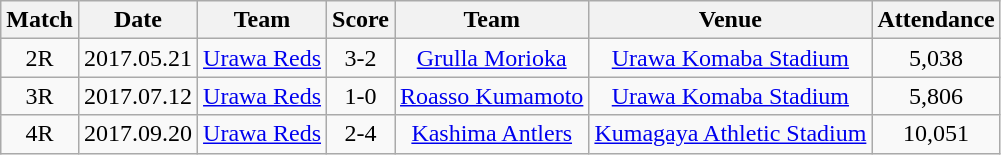<table class="wikitable" style="text-align:center;">
<tr>
<th>Match</th>
<th>Date</th>
<th>Team</th>
<th>Score</th>
<th>Team</th>
<th>Venue</th>
<th>Attendance</th>
</tr>
<tr>
<td>2R</td>
<td>2017.05.21</td>
<td><a href='#'>Urawa Reds</a></td>
<td>3-2</td>
<td><a href='#'>Grulla Morioka</a></td>
<td><a href='#'>Urawa Komaba Stadium</a></td>
<td>5,038</td>
</tr>
<tr>
<td>3R</td>
<td>2017.07.12</td>
<td><a href='#'>Urawa Reds</a></td>
<td>1-0</td>
<td><a href='#'>Roasso Kumamoto</a></td>
<td><a href='#'>Urawa Komaba Stadium</a></td>
<td>5,806</td>
</tr>
<tr>
<td>4R</td>
<td>2017.09.20</td>
<td><a href='#'>Urawa Reds</a></td>
<td>2-4</td>
<td><a href='#'>Kashima Antlers</a></td>
<td><a href='#'>Kumagaya Athletic Stadium</a></td>
<td>10,051</td>
</tr>
</table>
